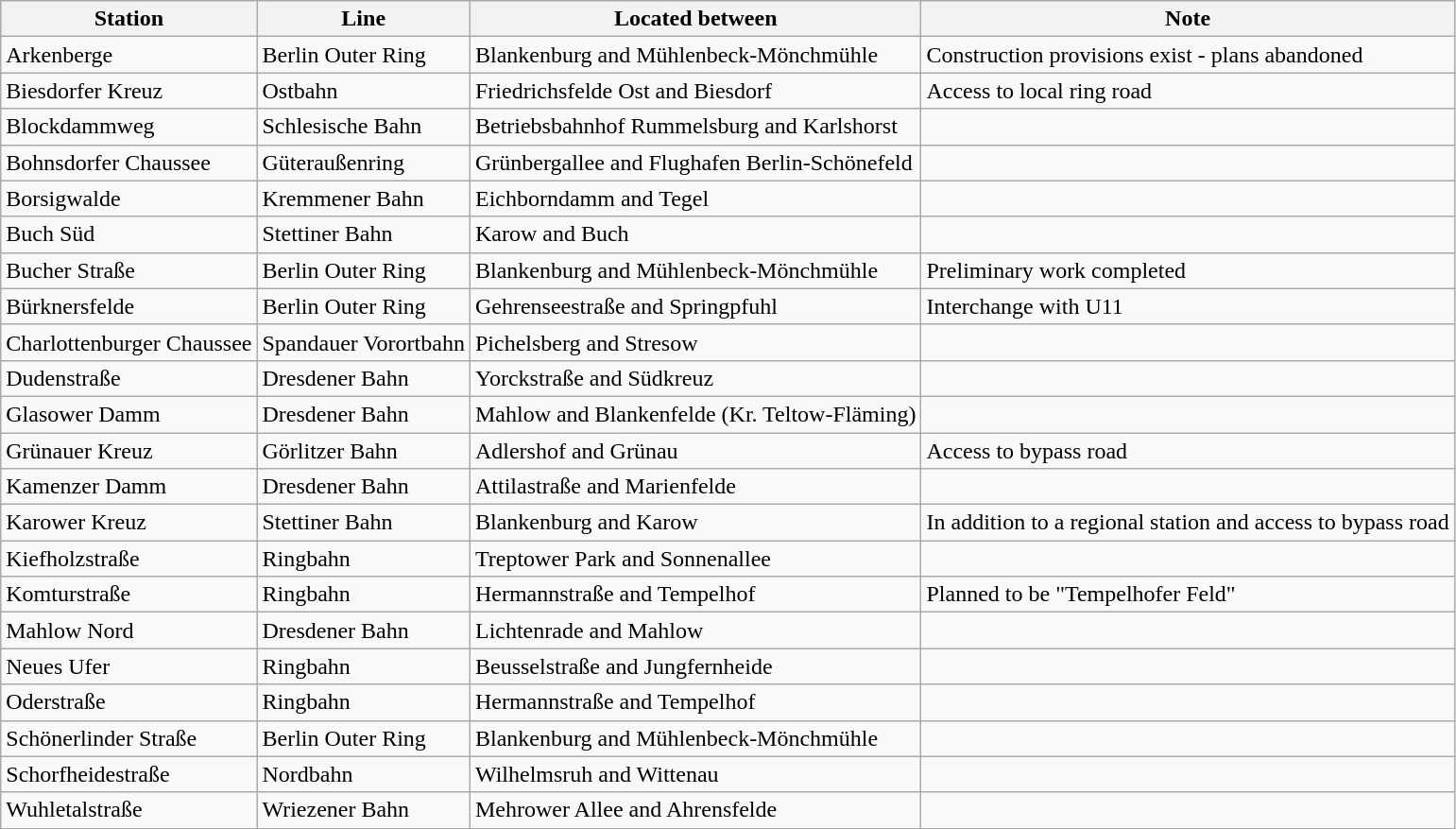<table class="wikitable">
<tr>
<th>Station</th>
<th>Line</th>
<th>Located between</th>
<th>Note</th>
</tr>
<tr>
<td>Arkenberge</td>
<td>Berlin Outer Ring</td>
<td>Blankenburg and Mühlenbeck-Mönchmühle</td>
<td>Construction provisions exist - plans abandoned</td>
</tr>
<tr>
<td>Biesdorfer Kreuz</td>
<td>Ostbahn</td>
<td>Friedrichsfelde Ost and Biesdorf</td>
<td>Access to local ring road</td>
</tr>
<tr>
<td>Blockdammweg</td>
<td>Schlesische Bahn</td>
<td>Betriebsbahnhof Rummelsburg and Karlshorst</td>
<td></td>
</tr>
<tr>
<td>Bohnsdorfer Chaussee</td>
<td>Güteraußenring</td>
<td>Grünbergallee and Flughafen Berlin-Schönefeld</td>
<td></td>
</tr>
<tr>
<td>Borsigwalde</td>
<td>Kremmener Bahn</td>
<td>Eichborndamm and Tegel</td>
<td></td>
</tr>
<tr>
<td>Buch Süd</td>
<td>Stettiner Bahn</td>
<td>Karow and Buch</td>
<td></td>
</tr>
<tr>
<td>Bucher Straße</td>
<td>Berlin Outer Ring</td>
<td>Blankenburg and Mühlenbeck-Mönchmühle</td>
<td>Preliminary work completed</td>
</tr>
<tr>
<td>Bürknersfelde</td>
<td>Berlin Outer Ring</td>
<td>Gehrenseestraße and Springpfuhl</td>
<td>Interchange with U11</td>
</tr>
<tr>
<td>Charlottenburger Chaussee</td>
<td>Spandauer Vorortbahn</td>
<td>Pichelsberg and Stresow</td>
<td></td>
</tr>
<tr>
<td>Dudenstraße</td>
<td>Dresdener Bahn</td>
<td>Yorckstraße and Südkreuz</td>
<td></td>
</tr>
<tr>
<td>Glasower Damm</td>
<td>Dresdener Bahn</td>
<td>Mahlow and Blankenfelde (Kr. Teltow-Fläming)</td>
<td></td>
</tr>
<tr>
<td>Grünauer Kreuz</td>
<td>Görlitzer Bahn</td>
<td>Adlershof and Grünau</td>
<td>Access to bypass road</td>
</tr>
<tr>
<td>Kamenzer Damm</td>
<td>Dresdener Bahn</td>
<td>Attilastraße and Marienfelde</td>
<td></td>
</tr>
<tr>
<td>Karower Kreuz</td>
<td>Stettiner Bahn</td>
<td>Blankenburg and Karow</td>
<td>In addition to a regional station and access to bypass road</td>
</tr>
<tr>
<td>Kiefholzstraße</td>
<td>Ringbahn</td>
<td>Treptower Park and Sonnenallee</td>
<td></td>
</tr>
<tr>
<td>Komturstraße</td>
<td>Ringbahn</td>
<td>Hermannstraße and Tempelhof</td>
<td>Planned to be "Tempelhofer Feld"</td>
</tr>
<tr>
<td>Mahlow Nord</td>
<td>Dresdener Bahn</td>
<td>Lichtenrade and Mahlow</td>
<td></td>
</tr>
<tr>
<td>Neues Ufer</td>
<td>Ringbahn</td>
<td>Beusselstraße and Jungfernheide</td>
<td></td>
</tr>
<tr>
<td>Oderstraße</td>
<td>Ringbahn</td>
<td>Hermannstraße and Tempelhof</td>
<td></td>
</tr>
<tr>
<td>Schönerlinder Straße</td>
<td>Berlin Outer Ring</td>
<td>Blankenburg and Mühlenbeck-Mönchmühle</td>
<td></td>
</tr>
<tr>
<td>Schorfheidestraße</td>
<td>Nordbahn</td>
<td>Wilhelmsruh and Wittenau</td>
<td></td>
</tr>
<tr>
<td>Wuhletalstraße</td>
<td>Wriezener Bahn</td>
<td>Mehrower Allee and Ahrensfelde</td>
<td></td>
</tr>
</table>
